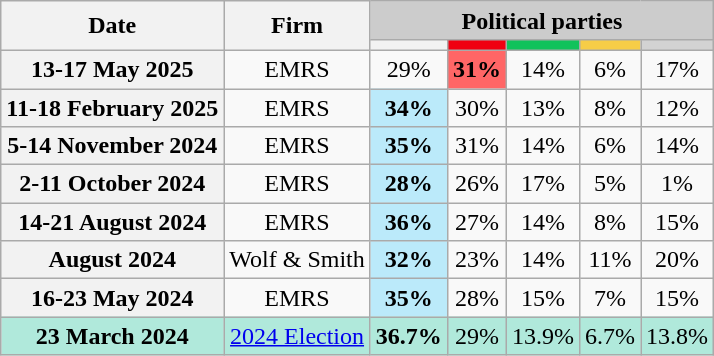<table class="wikitable toccolours" cellpadding="5" cellspacing="0" style="float:left; text-align:center; margin-right:.5em; margin-top:.4em;">
<tr>
<th rowspan="2">Date</th>
<th rowspan="2">Firm</th>
<th colspan="5" style="background:#ccc;">Political parties</th>
</tr>
<tr>
<th class="unsortable" style=background:></th>
<th class="unsortable" style="background:#F00011"></th>
<th class=unsortable style=background:#10C25B></th>
<th class=unsortable style=background:#F7CD47></th>
<th class=unsortable style=background:lightgray></th>
</tr>
<tr>
<th>13-17 May 2025</th>
<td>EMRS</td>
<td>29%</td>
<td style="text-align:center; background:#f66;"><strong>31%</strong></td>
<td>14%</td>
<td>6%</td>
<td>17%</td>
</tr>
<tr>
<th>11-18 February 2025</th>
<td>EMRS</td>
<td style=background:#bbeafa><strong>34%</strong></td>
<td>30%</td>
<td>13%</td>
<td>8%</td>
<td>12%</td>
</tr>
<tr>
<th>5-14 November 2024</th>
<td>EMRS</td>
<td style=background:#bbeafa><strong>35%</strong></td>
<td>31%</td>
<td>14%</td>
<td>6%</td>
<td>14%</td>
</tr>
<tr>
<th>2-11 October 2024</th>
<td>EMRS</td>
<td style="background:#bbeafa"><strong>28%</strong></td>
<td>26%</td>
<td>17%</td>
<td>5%</td>
<td>1%</td>
</tr>
<tr>
<th>14-21 August 2024</th>
<td>EMRS</td>
<td style=background:#bbeafa><strong>36%</strong></td>
<td>27%</td>
<td>14%</td>
<td>8%</td>
<td>15%</td>
</tr>
<tr>
<th>August 2024</th>
<td>Wolf & Smith</td>
<td style="background:#bbeafa"><strong>32%</strong></td>
<td>23%</td>
<td>14%</td>
<td>11%</td>
<td>20%</td>
</tr>
<tr>
<th>16-23 May 2024</th>
<td>EMRS</td>
<td style=background:#bbeafa><strong>35%</strong></td>
<td>28%</td>
<td>15%</td>
<td>7%</td>
<td>15%</td>
</tr>
<tr>
<th style="background:#b0e9db;">23 March 2024</th>
<td style="background:#b0e9db;"><a href='#'>2024 Election</a></td>
<td style="background:#b0e9db;"><strong>36.7%</strong></td>
<td style="background:#b0e9db;">29%</td>
<td style="background:#b0e9db;">13.9%</td>
<td style="background:#b0e9db;">6.7%</td>
<td style="background:#b0e9db;">13.8%</td>
</tr>
</table>
